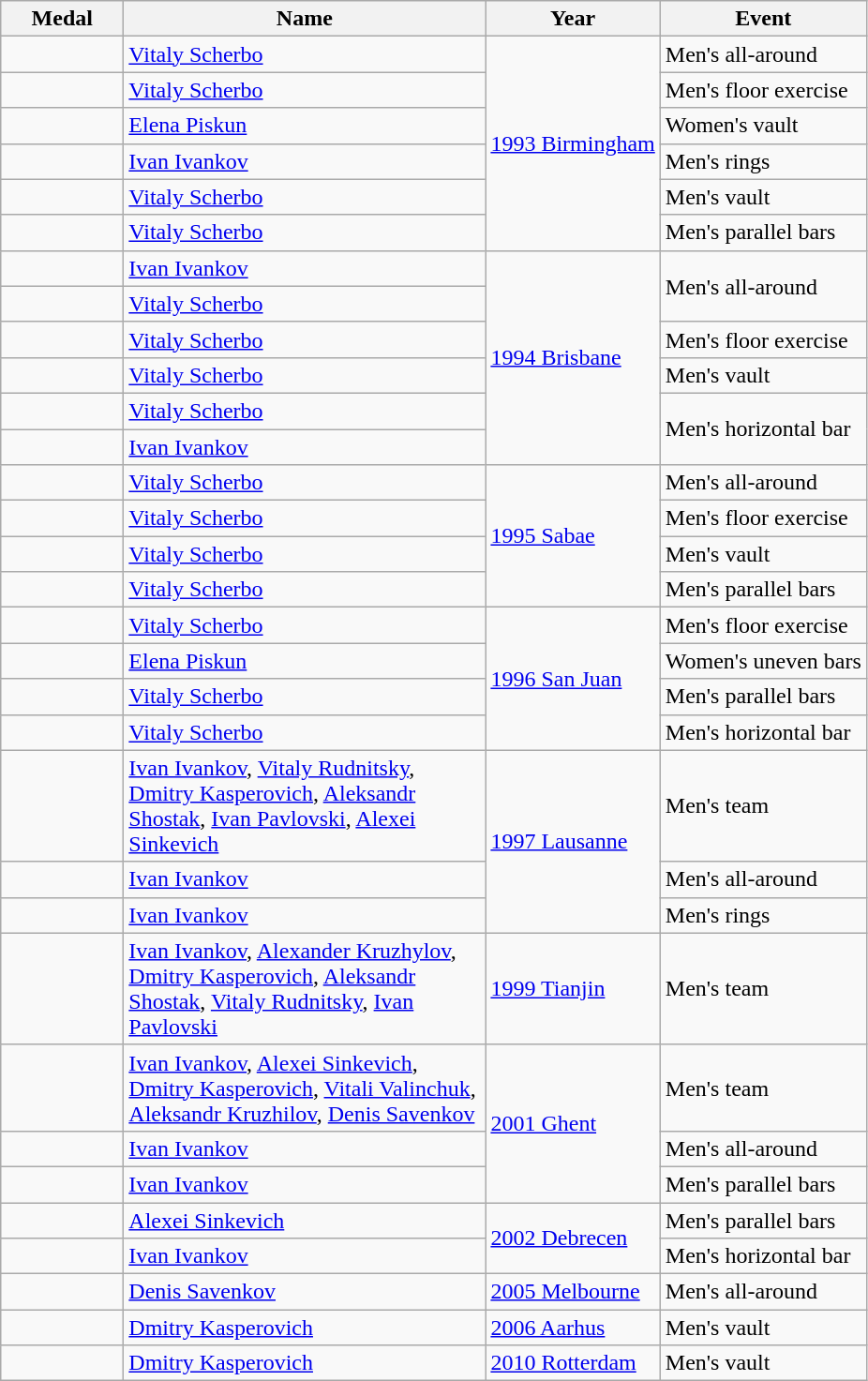<table class="wikitable sortable">
<tr>
<th style="width:5em;">Medal</th>
<th width=250>Name</th>
<th>Year</th>
<th>Event</th>
</tr>
<tr>
<td></td>
<td><a href='#'>Vitaly Scherbo</a></td>
<td rowspan="6"> <a href='#'>1993 Birmingham</a></td>
<td>Men's all-around</td>
</tr>
<tr>
<td></td>
<td><a href='#'>Vitaly Scherbo</a></td>
<td>Men's floor exercise</td>
</tr>
<tr>
<td></td>
<td><a href='#'>Elena Piskun</a></td>
<td>Women's vault</td>
</tr>
<tr>
<td></td>
<td><a href='#'>Ivan Ivankov</a></td>
<td>Men's rings</td>
</tr>
<tr>
<td></td>
<td><a href='#'>Vitaly Scherbo</a></td>
<td>Men's vault</td>
</tr>
<tr>
<td></td>
<td><a href='#'>Vitaly Scherbo</a></td>
<td>Men's parallel bars</td>
</tr>
<tr>
<td></td>
<td><a href='#'>Ivan Ivankov</a></td>
<td rowspan="6"> <a href='#'>1994 Brisbane</a></td>
<td rowspan="2">Men's all-around</td>
</tr>
<tr>
<td></td>
<td><a href='#'>Vitaly Scherbo</a></td>
</tr>
<tr>
<td></td>
<td><a href='#'>Vitaly Scherbo</a></td>
<td>Men's floor exercise</td>
</tr>
<tr>
<td></td>
<td><a href='#'>Vitaly Scherbo</a></td>
<td>Men's vault</td>
</tr>
<tr>
<td></td>
<td><a href='#'>Vitaly Scherbo</a></td>
<td rowspan="2">Men's horizontal bar</td>
</tr>
<tr>
<td></td>
<td><a href='#'>Ivan Ivankov</a></td>
</tr>
<tr>
<td></td>
<td><a href='#'>Vitaly Scherbo</a></td>
<td rowspan="4"> <a href='#'>1995 Sabae</a></td>
<td>Men's all-around</td>
</tr>
<tr>
<td></td>
<td><a href='#'>Vitaly Scherbo</a></td>
<td>Men's floor exercise</td>
</tr>
<tr>
<td></td>
<td><a href='#'>Vitaly Scherbo</a></td>
<td>Men's vault</td>
</tr>
<tr>
<td></td>
<td><a href='#'>Vitaly Scherbo</a></td>
<td>Men's parallel bars</td>
</tr>
<tr>
<td></td>
<td><a href='#'>Vitaly Scherbo</a></td>
<td rowspan="4"> <a href='#'>1996 San Juan</a></td>
<td>Men's floor exercise</td>
</tr>
<tr>
<td></td>
<td><a href='#'>Elena Piskun</a></td>
<td>Women's uneven bars</td>
</tr>
<tr>
<td></td>
<td><a href='#'>Vitaly Scherbo</a></td>
<td>Men's parallel bars</td>
</tr>
<tr>
<td></td>
<td><a href='#'>Vitaly Scherbo</a></td>
<td>Men's horizontal bar</td>
</tr>
<tr>
<td></td>
<td><a href='#'>Ivan Ivankov</a>, <a href='#'>Vitaly Rudnitsky</a>, <a href='#'>Dmitry Kasperovich</a>, <a href='#'>Aleksandr Shostak</a>, <a href='#'>Ivan Pavlovski</a>, <a href='#'>Alexei Sinkevich</a></td>
<td rowspan="3"> <a href='#'>1997 Lausanne</a></td>
<td>Men's team</td>
</tr>
<tr>
<td></td>
<td><a href='#'>Ivan Ivankov</a></td>
<td>Men's all-around</td>
</tr>
<tr>
<td></td>
<td><a href='#'>Ivan Ivankov</a></td>
<td>Men's rings</td>
</tr>
<tr>
<td></td>
<td><a href='#'>Ivan Ivankov</a>, <a href='#'>Alexander Kruzhylov</a>, <a href='#'>Dmitry Kasperovich</a>, <a href='#'>Aleksandr Shostak</a>, <a href='#'>Vitaly Rudnitsky</a>, <a href='#'>Ivan Pavlovski</a></td>
<td> <a href='#'>1999 Tianjin</a></td>
<td>Men's team</td>
</tr>
<tr>
<td></td>
<td><a href='#'>Ivan Ivankov</a>, <a href='#'>Alexei Sinkevich</a>, <a href='#'>Dmitry Kasperovich</a>, <a href='#'>Vitali Valinchuk</a>, <a href='#'>Aleksandr Kruzhilov</a>, <a href='#'>Denis Savenkov</a></td>
<td rowspan="3"> <a href='#'>2001 Ghent</a></td>
<td>Men's team</td>
</tr>
<tr>
<td></td>
<td><a href='#'>Ivan Ivankov</a></td>
<td>Men's all-around</td>
</tr>
<tr>
<td></td>
<td><a href='#'>Ivan Ivankov</a></td>
<td>Men's parallel bars</td>
</tr>
<tr>
<td></td>
<td><a href='#'>Alexei Sinkevich</a></td>
<td rowspan="2"> <a href='#'>2002 Debrecen</a></td>
<td>Men's parallel bars</td>
</tr>
<tr>
<td></td>
<td><a href='#'>Ivan Ivankov</a></td>
<td>Men's horizontal bar</td>
</tr>
<tr>
<td></td>
<td><a href='#'>Denis Savenkov</a></td>
<td> <a href='#'>2005 Melbourne</a></td>
<td>Men's all-around</td>
</tr>
<tr>
<td></td>
<td><a href='#'>Dmitry Kasperovich</a></td>
<td> <a href='#'>2006 Aarhus</a></td>
<td>Men's vault</td>
</tr>
<tr>
<td></td>
<td><a href='#'>Dmitry Kasperovich</a></td>
<td> <a href='#'>2010 Rotterdam</a></td>
<td>Men's vault</td>
</tr>
</table>
